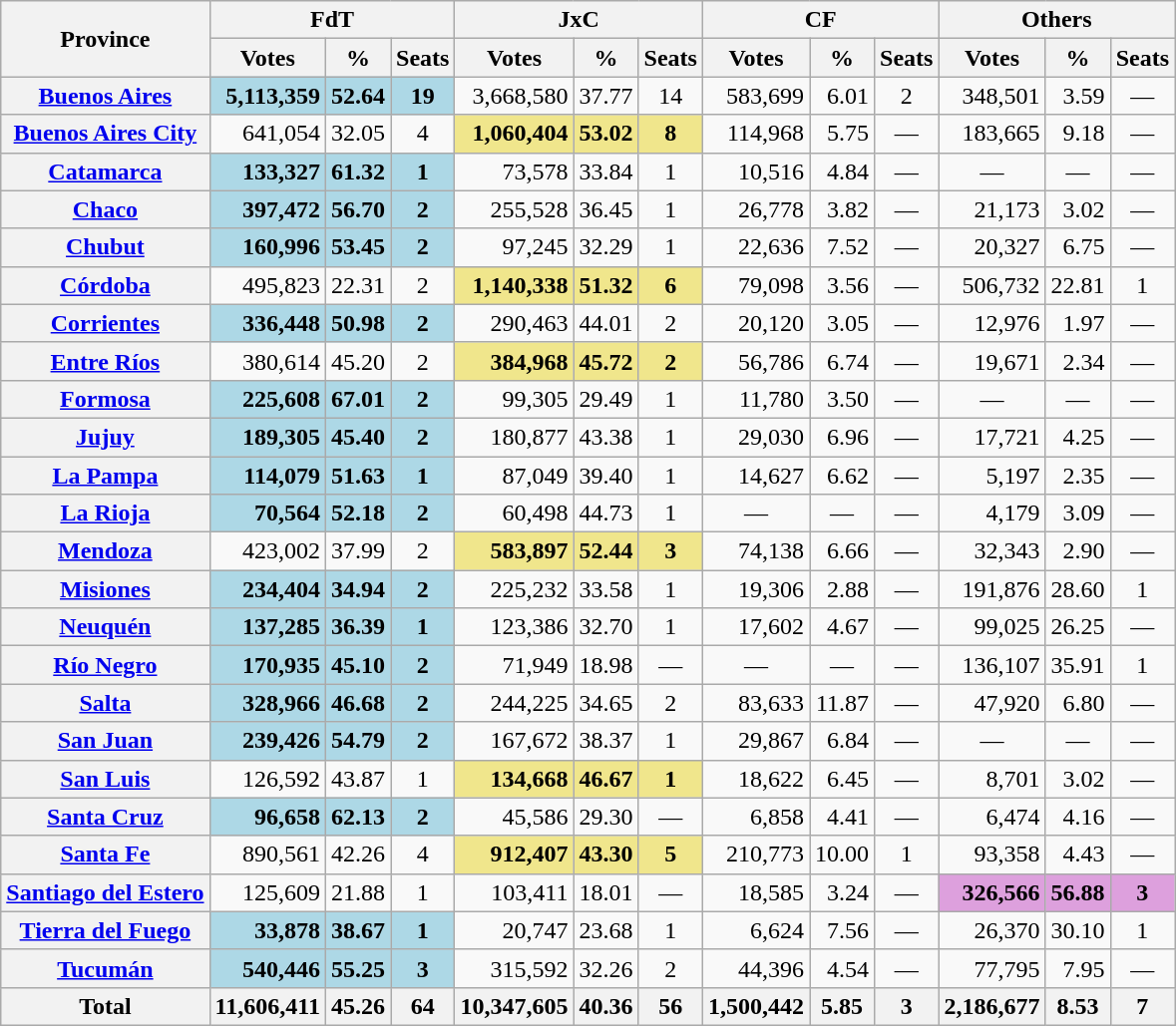<table class="wikitable sortable plainrowheaders" style="text-align:right;">
<tr>
<th rowspan=2>Province</th>
<th colspan=3>FdT</th>
<th colspan=3>JxC</th>
<th colspan=3>CF</th>
<th colspan=3>Others</th>
</tr>
<tr>
<th>Votes</th>
<th>%</th>
<th>Seats</th>
<th>Votes</th>
<th>%</th>
<th>Seats</th>
<th>Votes</th>
<th>%</th>
<th>Seats</th>
<th>Votes</th>
<th>%</th>
<th>Seats</th>
</tr>
<tr>
<th scope=row><a href='#'>Buenos Aires</a></th>
<td bgcolor=lightblue><strong>5,113,359</strong></td>
<td bgcolor=lightblue><strong>52.64</strong></td>
<td bgcolor=lightblue align=center><strong>19</strong></td>
<td>3,668,580</td>
<td>37.77</td>
<td align=center>14</td>
<td>583,699</td>
<td>6.01</td>
<td align=center>2</td>
<td>348,501</td>
<td>3.59</td>
<td align=center>—</td>
</tr>
<tr>
<th scope=row><a href='#'>Buenos Aires City</a></th>
<td>641,054</td>
<td>32.05</td>
<td align=center>4</td>
<td bgcolor=khaki><strong>1,060,404</strong></td>
<td bgcolor=khaki><strong>53.02</strong></td>
<td bgcolor=khaki align=center><strong>8</strong></td>
<td>114,968</td>
<td>5.75</td>
<td align=center>—</td>
<td>183,665</td>
<td>9.18</td>
<td align=center>—</td>
</tr>
<tr>
<th scope=row><a href='#'>Catamarca</a></th>
<td bgcolor=lightblue><strong>133,327</strong></td>
<td bgcolor=lightblue><strong>61.32</strong></td>
<td bgcolor=lightblue align=center><strong>1</strong></td>
<td>73,578</td>
<td>33.84</td>
<td align=center>1</td>
<td>10,516</td>
<td>4.84</td>
<td align=center>—</td>
<td align=center>—</td>
<td align=center>—</td>
<td align=center>—</td>
</tr>
<tr>
<th scope=row><a href='#'>Chaco</a></th>
<td bgcolor=lightblue><strong>397,472</strong></td>
<td bgcolor=lightblue><strong>56.70</strong></td>
<td bgcolor=lightblue align=center><strong>2</strong></td>
<td>255,528</td>
<td>36.45</td>
<td align=center>1</td>
<td>26,778</td>
<td>3.82</td>
<td align=center>—</td>
<td>21,173</td>
<td>3.02</td>
<td align=center>—</td>
</tr>
<tr>
<th scope=row><a href='#'>Chubut</a></th>
<td bgcolor=lightblue><strong>160,996</strong></td>
<td bgcolor=lightblue><strong>53.45</strong></td>
<td bgcolor=lightblue align=center><strong>2</strong></td>
<td>97,245</td>
<td>32.29</td>
<td align=center>1</td>
<td>22,636</td>
<td>7.52</td>
<td align=center>—</td>
<td>20,327</td>
<td>6.75</td>
<td align=center>—</td>
</tr>
<tr>
<th scope=row><a href='#'>Córdoba</a></th>
<td>495,823</td>
<td>22.31</td>
<td align=center>2</td>
<td bgcolor=khaki><strong>1,140,338</strong></td>
<td bgcolor=khaki><strong>51.32</strong></td>
<td bgcolor=khaki align=center><strong>6</strong></td>
<td>79,098</td>
<td>3.56</td>
<td align=center>—</td>
<td>506,732</td>
<td>22.81</td>
<td align=center>1</td>
</tr>
<tr>
<th scope=row><a href='#'>Corrientes</a></th>
<td bgcolor=lightblue><strong>336,448</strong></td>
<td bgcolor=lightblue><strong>50.98</strong></td>
<td bgcolor=lightblue align=center><strong>2</strong></td>
<td>290,463</td>
<td>44.01</td>
<td align=center>2</td>
<td>20,120</td>
<td>3.05</td>
<td align=center>—</td>
<td>12,976</td>
<td>1.97</td>
<td align=center>—</td>
</tr>
<tr>
<th scope=row><a href='#'>Entre Ríos</a></th>
<td>380,614</td>
<td>45.20</td>
<td align=center>2</td>
<td bgcolor=khaki><strong>384,968</strong></td>
<td bgcolor=khaki><strong>45.72</strong></td>
<td bgcolor=khaki align=center><strong>2</strong></td>
<td>56,786</td>
<td>6.74</td>
<td align=center>—</td>
<td>19,671</td>
<td>2.34</td>
<td align=center>—</td>
</tr>
<tr>
<th scope=row><a href='#'>Formosa</a></th>
<td bgcolor=lightblue><strong>225,608</strong></td>
<td bgcolor=lightblue><strong>67.01</strong></td>
<td bgcolor=lightblue align=center><strong>2</strong></td>
<td>99,305</td>
<td>29.49</td>
<td align=center>1</td>
<td>11,780</td>
<td>3.50</td>
<td align=center>—</td>
<td align=center>—</td>
<td align=center>—</td>
<td align=center>—</td>
</tr>
<tr>
<th scope=row><a href='#'>Jujuy</a></th>
<td bgcolor=lightblue><strong>189,305</strong></td>
<td bgcolor=lightblue><strong>45.40</strong></td>
<td bgcolor=lightblue align=center><strong>2</strong></td>
<td>180,877</td>
<td>43.38</td>
<td align=center>1</td>
<td>29,030</td>
<td>6.96</td>
<td align=center>—</td>
<td>17,721</td>
<td>4.25</td>
<td align=center>—</td>
</tr>
<tr>
<th scope=row><a href='#'>La Pampa</a></th>
<td bgcolor=lightblue><strong>114,079</strong></td>
<td bgcolor=lightblue><strong>51.63</strong></td>
<td bgcolor=lightblue align=center><strong>1</strong></td>
<td>87,049</td>
<td>39.40</td>
<td align=center>1</td>
<td>14,627</td>
<td>6.62</td>
<td align=center>—</td>
<td>5,197</td>
<td>2.35</td>
<td align=center>—</td>
</tr>
<tr>
<th scope=row><a href='#'>La Rioja</a></th>
<td bgcolor=lightblue><strong>70,564</strong></td>
<td bgcolor=lightblue><strong>52.18</strong></td>
<td bgcolor=lightblue align=center><strong>2</strong></td>
<td>60,498</td>
<td>44.73</td>
<td align=center>1</td>
<td align=center>—</td>
<td align=center>—</td>
<td align=center>—</td>
<td>4,179</td>
<td>3.09</td>
<td align=center>—</td>
</tr>
<tr>
<th scope=row><a href='#'>Mendoza</a></th>
<td>423,002</td>
<td>37.99</td>
<td align=center>2</td>
<td bgcolor=khaki><strong>583,897</strong></td>
<td bgcolor=khaki><strong>52.44</strong></td>
<td bgcolor=khaki align=center><strong>3</strong></td>
<td>74,138</td>
<td>6.66</td>
<td align=center>—</td>
<td>32,343</td>
<td>2.90</td>
<td align=center>—</td>
</tr>
<tr>
<th scope=row><a href='#'>Misiones</a></th>
<td bgcolor=lightblue><strong>234,404</strong></td>
<td bgcolor=lightblue><strong>34.94</strong></td>
<td bgcolor=lightblue align=center><strong>2</strong></td>
<td>225,232</td>
<td>33.58</td>
<td align=center>1</td>
<td>19,306</td>
<td>2.88</td>
<td align=center>—</td>
<td>191,876</td>
<td>28.60</td>
<td align=center>1</td>
</tr>
<tr>
<th scope=row><a href='#'>Neuquén</a></th>
<td bgcolor=lightblue><strong>137,285</strong></td>
<td bgcolor=lightblue><strong>36.39</strong></td>
<td bgcolor=lightblue align=center><strong>1</strong></td>
<td>123,386</td>
<td>32.70</td>
<td align=center>1</td>
<td>17,602</td>
<td>4.67</td>
<td align=center>—</td>
<td>99,025</td>
<td>26.25</td>
<td align=center>—</td>
</tr>
<tr>
<th scope=row><a href='#'>Río Negro</a></th>
<td bgcolor=lightblue><strong>170,935</strong></td>
<td bgcolor=lightblue><strong>45.10</strong></td>
<td bgcolor=lightblue align=center><strong>2</strong></td>
<td>71,949</td>
<td>18.98</td>
<td align=center>—</td>
<td align=center>—</td>
<td align=center>—</td>
<td align=center>—</td>
<td>136,107</td>
<td>35.91</td>
<td align=center>1</td>
</tr>
<tr>
<th scope=row><a href='#'>Salta</a></th>
<td bgcolor=lightblue><strong>328,966</strong></td>
<td bgcolor=lightblue><strong>46.68</strong></td>
<td bgcolor=lightblue align=center><strong>2</strong></td>
<td>244,225</td>
<td>34.65</td>
<td align=center>2</td>
<td>83,633</td>
<td>11.87</td>
<td align=center>—</td>
<td>47,920</td>
<td>6.80</td>
<td align=center>—</td>
</tr>
<tr>
<th scope=row><a href='#'>San Juan</a></th>
<td bgcolor=lightblue><strong>239,426</strong></td>
<td bgcolor=lightblue><strong>54.79</strong></td>
<td bgcolor=lightblue align=center><strong>2</strong></td>
<td>167,672</td>
<td>38.37</td>
<td align=center>1</td>
<td>29,867</td>
<td>6.84</td>
<td align=center>—</td>
<td align=center>—</td>
<td align=center>—</td>
<td align=center>—</td>
</tr>
<tr>
<th scope=row><a href='#'>San Luis</a></th>
<td>126,592</td>
<td>43.87</td>
<td align=center>1</td>
<td bgcolor=khaki><strong>134,668</strong></td>
<td bgcolor=khaki><strong>46.67</strong></td>
<td bgcolor=khaki align=center><strong>1</strong></td>
<td>18,622</td>
<td>6.45</td>
<td align=center>—</td>
<td>8,701</td>
<td>3.02</td>
<td align=center>—</td>
</tr>
<tr>
<th scope=row><a href='#'>Santa Cruz</a></th>
<td bgcolor=lightblue><strong>96,658</strong></td>
<td bgcolor=lightblue><strong>62.13</strong></td>
<td bgcolor=lightblue align=center><strong>2</strong></td>
<td>45,586</td>
<td>29.30</td>
<td align=center>—</td>
<td>6,858</td>
<td>4.41</td>
<td align=center>—</td>
<td>6,474</td>
<td>4.16</td>
<td align=center>—</td>
</tr>
<tr>
<th scope=row><a href='#'>Santa Fe</a></th>
<td>890,561</td>
<td>42.26</td>
<td align=center>4</td>
<td bgcolor=khaki><strong>912,407</strong></td>
<td bgcolor=khaki><strong>43.30</strong></td>
<td bgcolor=khaki align=center><strong>5</strong></td>
<td>210,773</td>
<td>10.00</td>
<td align=center>1</td>
<td>93,358</td>
<td>4.43</td>
<td align=center>—</td>
</tr>
<tr>
<th scope=row><a href='#'>Santiago del Estero</a></th>
<td>125,609</td>
<td>21.88</td>
<td align=center>1</td>
<td>103,411</td>
<td>18.01</td>
<td align=center>—</td>
<td>18,585</td>
<td>3.24</td>
<td align=center>—</td>
<td bgcolor=Plum><strong>326,566</strong></td>
<td bgcolor=Plum><strong>56.88</strong></td>
<td bgcolor=Plum align=center><strong>3</strong></td>
</tr>
<tr>
<th scope=row><a href='#'>Tierra del Fuego</a></th>
<td bgcolor=lightblue><strong>33,878</strong></td>
<td bgcolor=lightblue><strong>38.67</strong></td>
<td bgcolor=lightblue align=center><strong>1</strong></td>
<td>20,747</td>
<td>23.68</td>
<td align=center>1</td>
<td>6,624</td>
<td>7.56</td>
<td align=center>—</td>
<td>26,370</td>
<td>30.10</td>
<td align=center>1</td>
</tr>
<tr>
<th scope=row><a href='#'>Tucumán</a></th>
<td bgcolor=lightblue><strong>540,446</strong></td>
<td bgcolor=lightblue><strong>55.25</strong></td>
<td bgcolor=lightblue align=center><strong>3</strong></td>
<td>315,592</td>
<td>32.26</td>
<td align=center>2</td>
<td>44,396</td>
<td>4.54</td>
<td align=center>—</td>
<td>77,795</td>
<td>7.95</td>
<td align=center>—</td>
</tr>
<tr>
<th>Total</th>
<th>11,606,411</th>
<th>45.26</th>
<th>64</th>
<th>10,347,605</th>
<th>40.36</th>
<th>56</th>
<th>1,500,442</th>
<th>5.85</th>
<th>3</th>
<th>2,186,677</th>
<th>8.53</th>
<th>7</th>
</tr>
</table>
